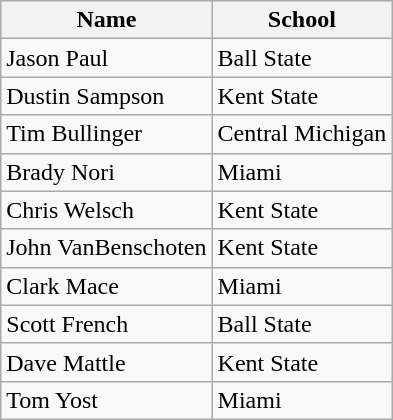<table class=wikitable>
<tr>
<th>Name</th>
<th>School</th>
</tr>
<tr>
<td>Jason Paul</td>
<td>Ball State</td>
</tr>
<tr>
<td>Dustin Sampson</td>
<td>Kent State</td>
</tr>
<tr>
<td>Tim Bullinger</td>
<td>Central Michigan</td>
</tr>
<tr>
<td>Brady Nori</td>
<td>Miami</td>
</tr>
<tr>
<td>Chris Welsch</td>
<td>Kent State</td>
</tr>
<tr>
<td>John VanBenschoten</td>
<td>Kent State</td>
</tr>
<tr>
<td>Clark Mace</td>
<td>Miami</td>
</tr>
<tr>
<td>Scott French</td>
<td>Ball State</td>
</tr>
<tr>
<td>Dave Mattle</td>
<td>Kent State</td>
</tr>
<tr>
<td>Tom Yost</td>
<td>Miami</td>
</tr>
</table>
